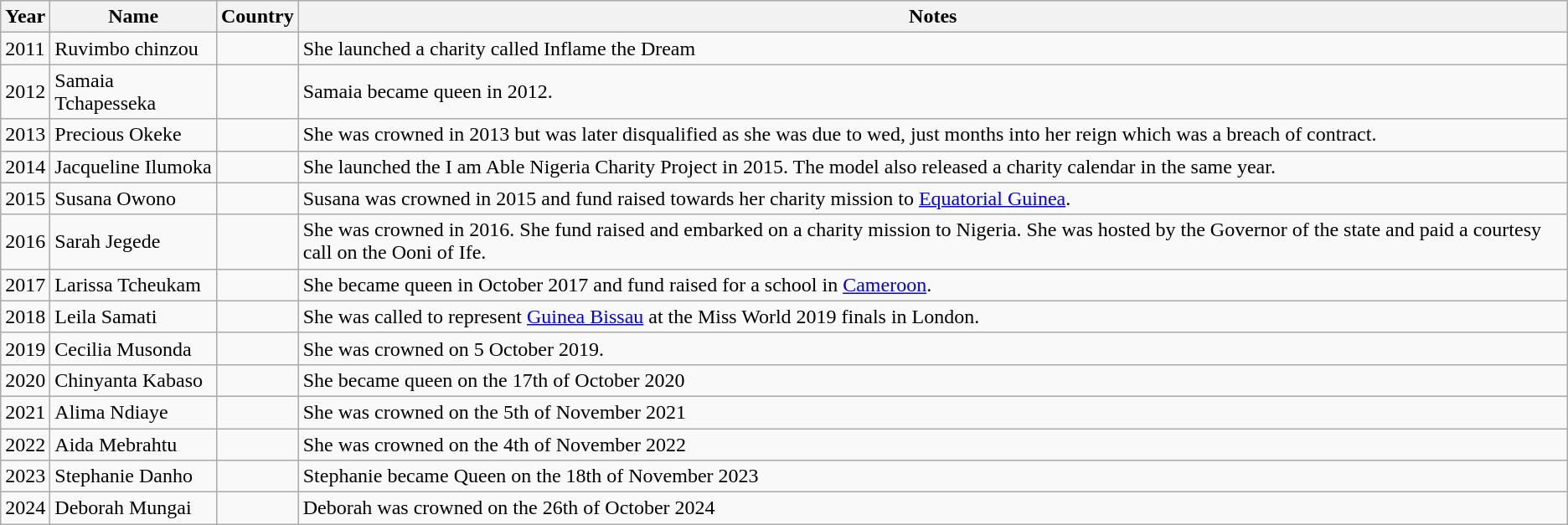<table class="wikitable">
<tr>
<th>Year</th>
<th>Name</th>
<th>Country</th>
<th>Notes</th>
</tr>
<tr>
<td>2011</td>
<td>Ruvimbo chinzou</td>
<td></td>
<td>She launched a charity called Inflame the Dream</td>
</tr>
<tr>
<td>2012</td>
<td>Samaia Tchapesseka</td>
<td></td>
<td>Samaia became queen in 2012.</td>
</tr>
<tr>
<td>2013</td>
<td>Precious Okeke</td>
<td></td>
<td>She was crowned in 2013 but was later disqualified as she was due to wed,  just months into her reign which was a breach of contract.</td>
</tr>
<tr>
<td>2014</td>
<td>Jacqueline Ilumoka</td>
<td></td>
<td>She launched the I am Able Nigeria Charity Project  in 2015. The model also released a charity calendar in the same year.</td>
</tr>
<tr>
<td>2015</td>
<td>Susana Owono</td>
<td></td>
<td>Susana was crowned in 2015 and fund raised towards her charity mission to <a href='#'>Equatorial Guinea</a>.</td>
</tr>
<tr>
<td>2016</td>
<td>Sarah Jegede</td>
<td></td>
<td>She was crowned in 2016. She fund raised and embarked on a charity mission to Nigeria. She was hosted by the Governor of the state and paid a courtesy call on the Ooni of Ife.</td>
</tr>
<tr>
<td>2017</td>
<td>Larissa Tcheukam</td>
<td></td>
<td>She became queen in October 2017 and fund raised for a school in <a href='#'>Cameroon</a>.</td>
</tr>
<tr>
<td>2018</td>
<td>Leila Samati</td>
<td></td>
<td>She was called to represent <a href='#'>Guinea Bissau</a> at the Miss World 2019 finals in London.</td>
</tr>
<tr>
<td>2019</td>
<td>Cecilia Musonda</td>
<td></td>
<td>She was crowned on 5 October 2019.</td>
</tr>
<tr>
<td>2020</td>
<td>Chinyanta Kabaso</td>
<td></td>
<td>She became queen on the 17th of October 2020</td>
</tr>
<tr>
<td>2021</td>
<td>Alima Ndiaye</td>
<td></td>
<td>She was crowned on the 5th of November 2021 </td>
</tr>
<tr>
<td>2022</td>
<td>Aida Mebrahtu</td>
<td></td>
<td>She was crowned on the 4th of November 2022</td>
</tr>
<tr>
<td>2023</td>
<td>Stephanie Danho</td>
<td></td>
<td>Stephanie became Queen on the 18th of November 2023</td>
</tr>
<tr>
<td>2024</td>
<td>Deborah Mungai</td>
<td></td>
<td>Deborah was crowned on the 26th of October 2024  </td>
</tr>
</table>
